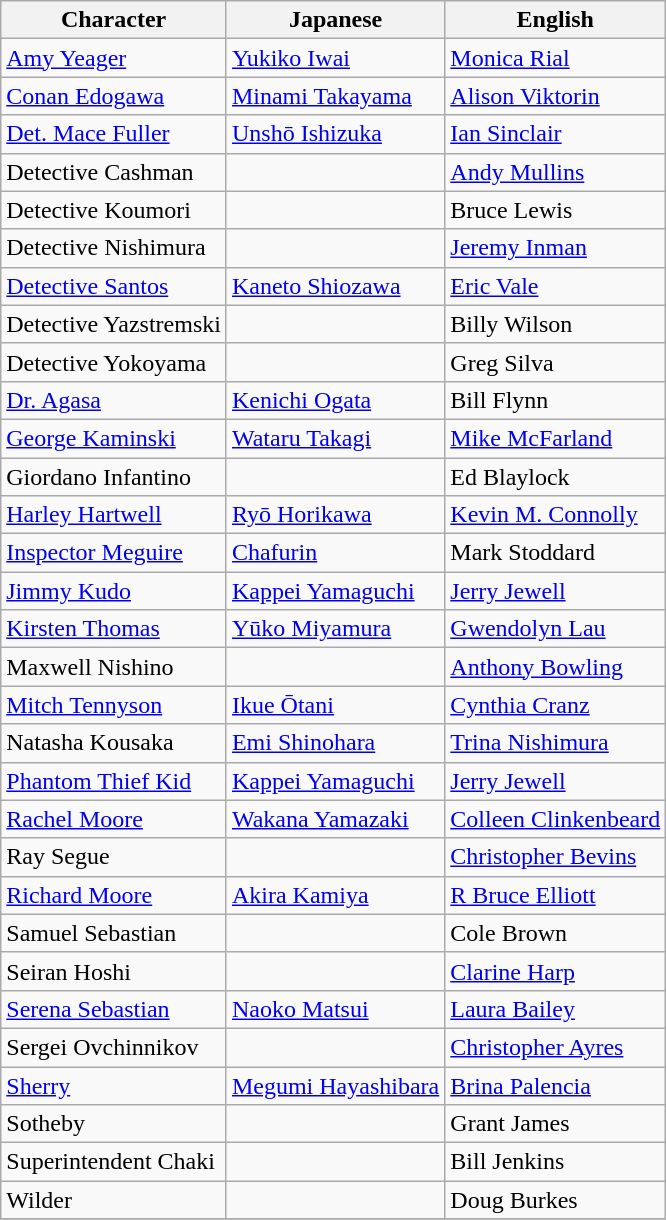<table class="wikitable sortable">
<tr>
<th>Character</th>
<th>Japanese</th>
<th>English </th>
</tr>
<tr>
<td><a href='#'>Amy Yeager</a></td>
<td><a href='#'>Yukiko Iwai</a></td>
<td><a href='#'>Monica Rial</a> </td>
</tr>
<tr>
<td><a href='#'>Conan Edogawa</a></td>
<td><a href='#'>Minami Takayama</a></td>
<td><a href='#'>Alison Viktorin</a></td>
</tr>
<tr>
<td><a href='#'>Det. Mace Fuller</a></td>
<td><a href='#'>Unshō Ishizuka</a></td>
<td><a href='#'>Ian Sinclair</a></td>
</tr>
<tr>
<td>Detective Cashman</td>
<td></td>
<td><a href='#'>Andy Mullins</a></td>
</tr>
<tr>
<td>Detective Koumori</td>
<td></td>
<td>Bruce Lewis</td>
</tr>
<tr>
<td>Detective Nishimura</td>
<td></td>
<td><a href='#'>Jeremy Inman</a></td>
</tr>
<tr>
<td><a href='#'>Detective Santos</a></td>
<td><a href='#'>Kaneto Shiozawa</a></td>
<td><a href='#'>Eric Vale</a></td>
</tr>
<tr>
<td>Detective Yazstremski</td>
<td></td>
<td>Billy Wilson</td>
</tr>
<tr>
<td>Detective Yokoyama</td>
<td></td>
<td>Greg Silva</td>
</tr>
<tr>
<td><a href='#'>Dr. Agasa</a></td>
<td><a href='#'>Kenichi Ogata</a></td>
<td>Bill Flynn</td>
</tr>
<tr>
<td><a href='#'>George Kaminski</a></td>
<td><a href='#'>Wataru Takagi</a></td>
<td><a href='#'>Mike McFarland</a></td>
</tr>
<tr>
<td>Giordano Infantino</td>
<td></td>
<td>Ed Blaylock</td>
</tr>
<tr>
<td><a href='#'>Harley Hartwell</a></td>
<td><a href='#'>Ryō Horikawa</a></td>
<td><a href='#'>Kevin M. Connolly</a></td>
</tr>
<tr>
<td><a href='#'>Inspector Meguire</a></td>
<td><a href='#'>Chafurin</a></td>
<td>Mark Stoddard</td>
</tr>
<tr>
<td><a href='#'>Jimmy Kudo</a></td>
<td><a href='#'>Kappei Yamaguchi</a></td>
<td><a href='#'>Jerry Jewell</a></td>
</tr>
<tr>
<td><a href='#'>Kirsten Thomas</a></td>
<td><a href='#'>Yūko Miyamura</a></td>
<td><a href='#'>Gwendolyn Lau</a></td>
</tr>
<tr>
<td>Maxwell Nishino</td>
<td></td>
<td><a href='#'>Anthony Bowling</a></td>
</tr>
<tr>
<td><a href='#'>Mitch Tennyson</a></td>
<td><a href='#'>Ikue Ōtani</a></td>
<td><a href='#'>Cynthia Cranz</a></td>
</tr>
<tr>
<td>Natasha Kousaka</td>
<td><a href='#'>Emi Shinohara</a></td>
<td><a href='#'>Trina Nishimura</a></td>
</tr>
<tr>
<td><a href='#'>Phantom Thief Kid</a></td>
<td><a href='#'>Kappei Yamaguchi</a></td>
<td><a href='#'>Jerry Jewell</a></td>
</tr>
<tr>
<td><a href='#'>Rachel Moore</a></td>
<td><a href='#'>Wakana Yamazaki</a></td>
<td><a href='#'>Colleen Clinkenbeard</a></td>
</tr>
<tr>
<td>Ray Segue</td>
<td></td>
<td><a href='#'>Christopher Bevins</a></td>
</tr>
<tr>
<td><a href='#'>Richard Moore</a></td>
<td><a href='#'>Akira Kamiya</a></td>
<td><a href='#'>R Bruce Elliott</a></td>
</tr>
<tr>
<td>Samuel Sebastian</td>
<td></td>
<td>Cole Brown</td>
</tr>
<tr>
<td>Seiran Hoshi</td>
<td></td>
<td><a href='#'>Clarine Harp</a></td>
</tr>
<tr>
<td><a href='#'>Serena Sebastian</a></td>
<td><a href='#'>Naoko Matsui</a></td>
<td><a href='#'>Laura Bailey</a></td>
</tr>
<tr>
<td>Sergei Ovchinnikov</td>
<td></td>
<td><a href='#'>Christopher Ayres</a></td>
</tr>
<tr>
<td><a href='#'>Sherry</a></td>
<td><a href='#'>Megumi Hayashibara</a></td>
<td><a href='#'>Brina Palencia</a></td>
</tr>
<tr>
<td>Sotheby</td>
<td></td>
<td>Grant James</td>
</tr>
<tr>
<td>Superintendent Chaki</td>
<td></td>
<td>Bill Jenkins</td>
</tr>
<tr>
<td>Wilder</td>
<td></td>
<td>Doug Burkes</td>
</tr>
<tr>
</tr>
</table>
